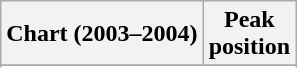<table class="wikitable sortable plainrowheaders" style="text-align:center">
<tr>
<th scope="col">Chart (2003–2004)</th>
<th scope="col">Peak<br>position</th>
</tr>
<tr>
</tr>
<tr>
</tr>
<tr>
</tr>
</table>
